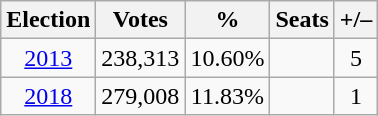<table class=wikitable style=text-align:center>
<tr>
<th>Election</th>
<th><strong>Votes</strong></th>
<th><strong>%</strong></th>
<th><strong>Seats</strong></th>
<th>+/–</th>
</tr>
<tr>
<td><a href='#'>2013</a></td>
<td>238,313</td>
<td>10.60%</td>
<td></td>
<td> 5</td>
</tr>
<tr>
<td><a href='#'>2018</a></td>
<td>279,008</td>
<td>11.83%</td>
<td></td>
<td> 1</td>
</tr>
</table>
